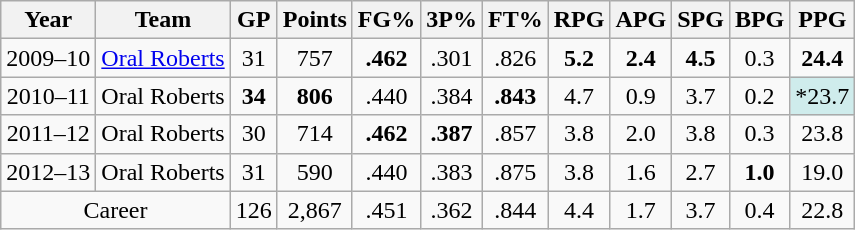<table class="wikitable"; style="text-align:center";>
<tr>
<th>Year</th>
<th>Team</th>
<th>GP</th>
<th>Points</th>
<th>FG%</th>
<th>3P%</th>
<th>FT%</th>
<th>RPG</th>
<th>APG</th>
<th>SPG</th>
<th>BPG</th>
<th>PPG</th>
</tr>
<tr>
<td>2009–10</td>
<td><a href='#'>Oral Roberts</a></td>
<td>31</td>
<td>757</td>
<td><strong>.462</strong></td>
<td>.301</td>
<td>.826</td>
<td><strong>5.2</strong></td>
<td><strong>2.4</strong></td>
<td><strong>4.5</strong></td>
<td>0.3</td>
<td><strong>24.4</strong></td>
</tr>
<tr>
<td>2010–11</td>
<td>Oral Roberts</td>
<td><strong>34</strong></td>
<td><strong>806</strong></td>
<td>.440</td>
<td>.384</td>
<td><strong>.843</strong></td>
<td>4.7</td>
<td>0.9</td>
<td>3.7</td>
<td>0.2</td>
<td bgcolor=#cfecec>*23.7</td>
</tr>
<tr>
<td>2011–12</td>
<td>Oral Roberts</td>
<td>30</td>
<td>714</td>
<td><strong>.462</strong></td>
<td><strong>.387</strong></td>
<td>.857</td>
<td>3.8</td>
<td>2.0</td>
<td>3.8</td>
<td>0.3</td>
<td>23.8</td>
</tr>
<tr>
<td>2012–13</td>
<td>Oral Roberts</td>
<td>31</td>
<td>590</td>
<td>.440</td>
<td>.383</td>
<td>.875</td>
<td>3.8</td>
<td>1.6</td>
<td>2.7</td>
<td><strong>1.0</strong></td>
<td>19.0</td>
</tr>
<tr>
<td colspan=2; align=center>Career</td>
<td>126</td>
<td>2,867</td>
<td>.451</td>
<td>.362</td>
<td>.844</td>
<td>4.4</td>
<td>1.7</td>
<td>3.7</td>
<td>0.4</td>
<td>22.8</td>
</tr>
</table>
